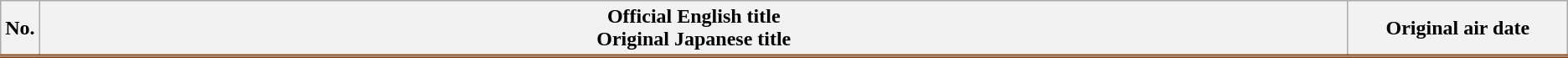<table class="wikitable">
<tr style="border-bottom: 3px solid #8B4513;">
<th style="width:1%;">No.</th>
<th>Official English title<br> Original Japanese title</th>
<th style="width:14%;">Original air date</th>
</tr>
<tr>
</tr>
</table>
